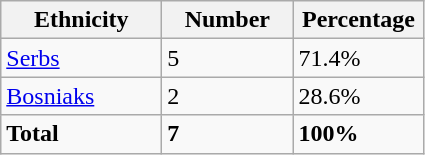<table class="wikitable">
<tr>
<th width="100px">Ethnicity</th>
<th width="80px">Number</th>
<th width="80px">Percentage</th>
</tr>
<tr>
<td><a href='#'>Serbs</a></td>
<td>5</td>
<td>71.4%</td>
</tr>
<tr>
<td><a href='#'>Bosniaks</a></td>
<td>2</td>
<td>28.6%</td>
</tr>
<tr>
<td><strong>Total</strong></td>
<td><strong>7</strong></td>
<td><strong>100%</strong></td>
</tr>
</table>
